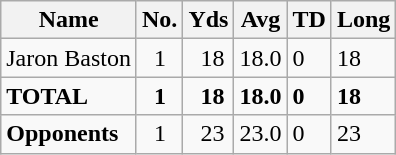<table class="wikitable" style="white-space:nowrap;">
<tr>
<th>Name</th>
<th>No.</th>
<th>Yds</th>
<th>Avg</th>
<th>TD</th>
<th>Long</th>
</tr>
<tr>
<td>Jaron Baston</td>
<td>  1</td>
<td>  18</td>
<td>18.0</td>
<td>0</td>
<td>18</td>
</tr>
<tr>
<td><strong>TOTAL</strong></td>
<td>  <strong>1</strong></td>
<td>  <strong>18</strong></td>
<td><strong>18.0</strong></td>
<td><strong>0</strong></td>
<td><strong>18</strong></td>
</tr>
<tr>
<td><strong>Opponents</strong></td>
<td>  1</td>
<td>  23</td>
<td>23.0</td>
<td>0</td>
<td>23</td>
</tr>
</table>
